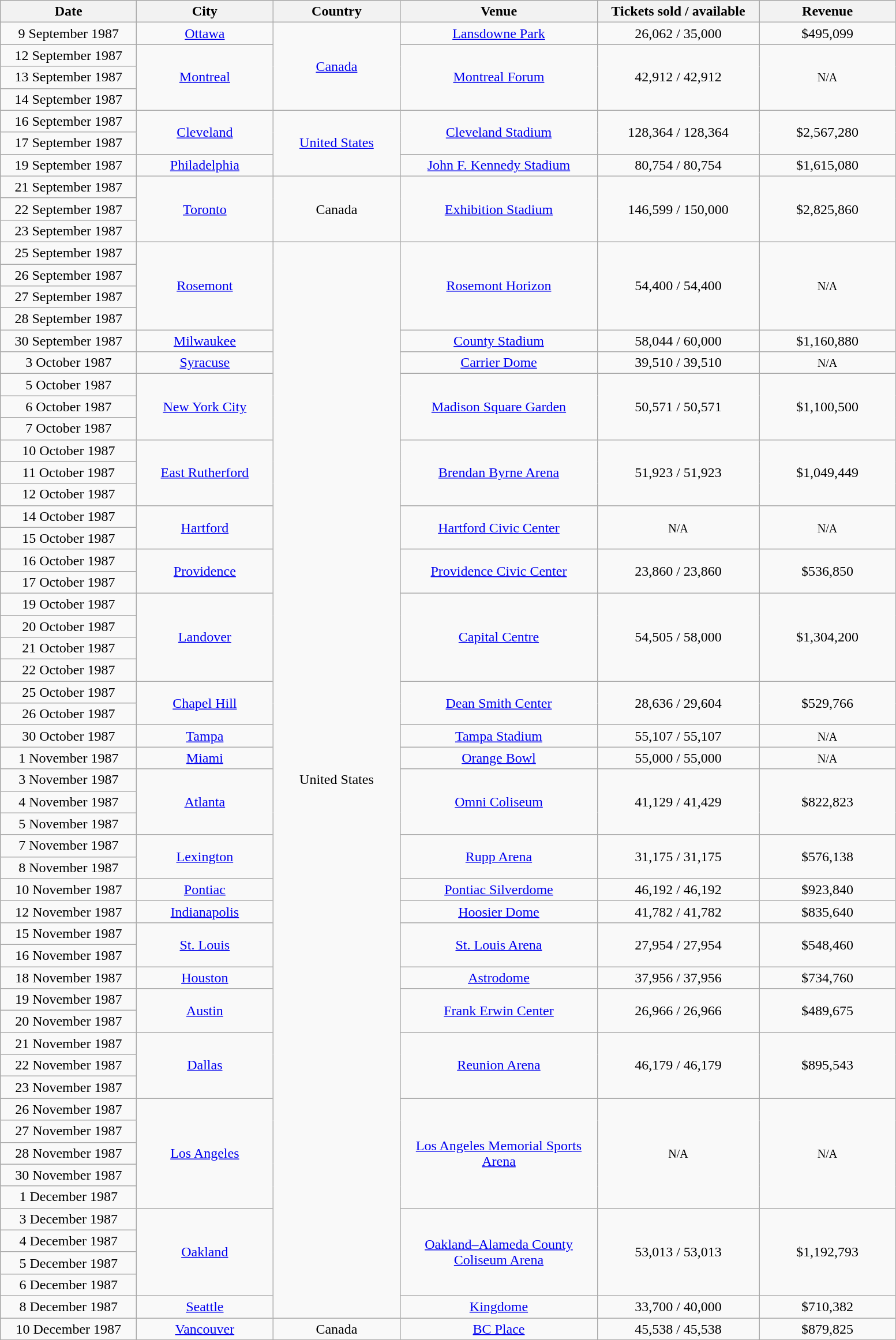<table class="wikitable sortable" style="text-align:center;">
<tr>
<th style="width:150px;">Date</th>
<th style="width:150px;">City</th>
<th style="width:140px;">Country</th>
<th style="width:220px;">Venue</th>
<th style="width:180px;">Tickets sold / available</th>
<th style="width:150px;">Revenue</th>
</tr>
<tr>
<td>9 September 1987</td>
<td><a href='#'>Ottawa</a></td>
<td rowspan="4"><a href='#'>Canada</a></td>
<td><a href='#'>Lansdowne Park</a></td>
<td>26,062 / 35,000</td>
<td>$495,099</td>
</tr>
<tr>
<td>12 September 1987</td>
<td rowspan="3"><a href='#'>Montreal</a></td>
<td rowspan="3"><a href='#'>Montreal Forum</a></td>
<td rowspan="3">42,912 / 42,912</td>
<td rowspan="3"><small>N/A</small></td>
</tr>
<tr>
<td>13 September 1987</td>
</tr>
<tr>
<td>14 September 1987</td>
</tr>
<tr>
<td>16 September 1987 </td>
<td rowspan="2"><a href='#'>Cleveland</a></td>
<td rowspan="3"><a href='#'>United States</a></td>
<td rowspan="2"><a href='#'>Cleveland Stadium</a></td>
<td rowspan="2">128,364 / 128,364</td>
<td rowspan="2">$2,567,280</td>
</tr>
<tr>
<td>17 September 1987</td>
</tr>
<tr>
<td>19 September 1987</td>
<td><a href='#'>Philadelphia</a></td>
<td><a href='#'>John F. Kennedy Stadium</a></td>
<td>80,754 / 80,754</td>
<td>$1,615,080</td>
</tr>
<tr>
<td>21 September 1987</td>
<td rowspan="3"><a href='#'>Toronto</a></td>
<td rowspan="3">Canada</td>
<td rowspan="3"><a href='#'>Exhibition Stadium</a></td>
<td rowspan="3">146,599 / 150,000</td>
<td rowspan="3">$2,825,860</td>
</tr>
<tr>
<td>22 September 1987</td>
</tr>
<tr>
<td>23 September 1987</td>
</tr>
<tr>
<td>25 September 1987</td>
<td rowspan="4"><a href='#'>Rosemont</a></td>
<td rowspan="49">United States</td>
<td rowspan="4"><a href='#'>Rosemont Horizon</a></td>
<td rowspan="4">54,400 / 54,400</td>
<td rowspan="4"><small>N/A</small></td>
</tr>
<tr>
<td>26 September 1987</td>
</tr>
<tr>
<td>27 September 1987</td>
</tr>
<tr>
<td>28 September 1987</td>
</tr>
<tr>
<td>30 September 1987</td>
<td><a href='#'>Milwaukee</a></td>
<td><a href='#'>County Stadium</a></td>
<td>58,044 / 60,000</td>
<td>$1,160,880</td>
</tr>
<tr>
<td>3 October 1987</td>
<td><a href='#'>Syracuse</a></td>
<td><a href='#'>Carrier Dome</a></td>
<td>39,510 / 39,510</td>
<td rowspan="1"><small>N/A</small></td>
</tr>
<tr>
<td>5 October 1987</td>
<td rowspan="3"><a href='#'>New York City</a></td>
<td rowspan="3"><a href='#'>Madison Square Garden</a></td>
<td rowspan="3">50,571 / 50,571</td>
<td rowspan="3">$1,100,500</td>
</tr>
<tr>
<td>6 October 1987</td>
</tr>
<tr>
<td>7 October 1987</td>
</tr>
<tr>
<td>10 October 1987</td>
<td rowspan="3"><a href='#'>East Rutherford</a></td>
<td rowspan="3"><a href='#'>Brendan Byrne Arena</a></td>
<td rowspan="3">51,923 / 51,923</td>
<td rowspan="3">$1,049,449</td>
</tr>
<tr>
<td>11 October 1987</td>
</tr>
<tr>
<td>12 October 1987</td>
</tr>
<tr>
<td>14 October 1987</td>
<td rowspan="2"><a href='#'>Hartford</a></td>
<td rowspan="2"><a href='#'>Hartford Civic Center</a></td>
<td rowspan="2"><small>N/A</small></td>
<td rowspan="2"><small>N/A</small></td>
</tr>
<tr>
<td>15 October 1987</td>
</tr>
<tr>
<td>16 October 1987</td>
<td rowspan="2"><a href='#'>Providence</a></td>
<td rowspan="2"><a href='#'>Providence Civic Center</a></td>
<td rowspan="2">23,860 / 23,860</td>
<td rowspan="2">$536,850</td>
</tr>
<tr>
<td>17 October 1987</td>
</tr>
<tr>
<td>19 October 1987</td>
<td rowspan="4"><a href='#'>Landover</a></td>
<td rowspan="4"><a href='#'>Capital Centre</a></td>
<td rowspan="4">54,505 / 58,000</td>
<td rowspan="4">$1,304,200</td>
</tr>
<tr>
<td>20 October 1987</td>
</tr>
<tr>
<td>21 October 1987</td>
</tr>
<tr>
<td>22 October 1987</td>
</tr>
<tr>
<td>25 October 1987</td>
<td rowspan="2"><a href='#'>Chapel Hill</a></td>
<td rowspan="2"><a href='#'>Dean Smith Center</a></td>
<td rowspan="2">28,636 / 29,604</td>
<td rowspan="2">$529,766</td>
</tr>
<tr>
<td>26 October 1987</td>
</tr>
<tr>
<td>30 October 1987</td>
<td><a href='#'>Tampa</a></td>
<td><a href='#'>Tampa Stadium</a></td>
<td>55,107 / 55,107</td>
<td rowspan="1"><small>N/A</small></td>
</tr>
<tr>
<td>1 November 1987</td>
<td><a href='#'>Miami</a></td>
<td><a href='#'>Orange Bowl</a></td>
<td>55,000 / 55,000</td>
<td rowspan="1"><small>N/A</small></td>
</tr>
<tr>
<td>3 November 1987</td>
<td rowspan="3"><a href='#'>Atlanta</a></td>
<td rowspan="3"><a href='#'>Omni Coliseum</a></td>
<td rowspan="3">41,129 / 41,429</td>
<td rowspan="3">$822,823</td>
</tr>
<tr>
<td>4 November 1987</td>
</tr>
<tr>
<td>5 November 1987</td>
</tr>
<tr>
<td>7 November 1987</td>
<td rowspan="2"><a href='#'>Lexington</a></td>
<td rowspan="2"><a href='#'>Rupp Arena</a></td>
<td rowspan="2">31,175 / 31,175</td>
<td rowspan="2">$576,138</td>
</tr>
<tr>
<td>8 November 1987</td>
</tr>
<tr>
<td>10 November 1987</td>
<td><a href='#'>Pontiac</a></td>
<td><a href='#'>Pontiac Silverdome</a></td>
<td>46,192 / 46,192</td>
<td>$923,840</td>
</tr>
<tr>
<td>12 November 1987</td>
<td><a href='#'>Indianapolis</a></td>
<td><a href='#'>Hoosier Dome</a></td>
<td>41,782 / 41,782</td>
<td>$835,640</td>
</tr>
<tr>
<td>15 November 1987</td>
<td rowspan="2"><a href='#'>St. Louis</a></td>
<td rowspan="2"><a href='#'>St. Louis Arena</a></td>
<td rowspan="2">27,954 / 27,954</td>
<td rowspan="2">$548,460</td>
</tr>
<tr>
<td>16 November 1987</td>
</tr>
<tr>
<td>18 November 1987</td>
<td><a href='#'>Houston</a></td>
<td><a href='#'>Astrodome</a></td>
<td>37,956 / 37,956</td>
<td>$734,760</td>
</tr>
<tr>
<td>19 November 1987</td>
<td rowspan="2"><a href='#'>Austin</a></td>
<td rowspan="2"><a href='#'>Frank Erwin Center</a></td>
<td rowspan="2">26,966 / 26,966</td>
<td rowspan="2">$489,675</td>
</tr>
<tr>
<td>20 November 1987</td>
</tr>
<tr>
<td>21 November 1987</td>
<td rowspan="3"><a href='#'>Dallas</a></td>
<td rowspan="3"><a href='#'>Reunion Arena</a></td>
<td rowspan="3">46,179 / 46,179</td>
<td rowspan="3">$895,543</td>
</tr>
<tr>
<td>22 November 1987</td>
</tr>
<tr>
<td>23 November 1987</td>
</tr>
<tr>
<td>26 November 1987</td>
<td rowspan="5"><a href='#'>Los Angeles</a></td>
<td rowspan="5"><a href='#'>Los Angeles Memorial Sports Arena</a></td>
<td rowspan="5"><small>N/A</small></td>
<td rowspan="5"><small>N/A</small></td>
</tr>
<tr>
<td>27 November 1987</td>
</tr>
<tr>
<td>28 November 1987</td>
</tr>
<tr>
<td>30 November 1987</td>
</tr>
<tr>
<td>1 December 1987</td>
</tr>
<tr>
<td>3 December 1987</td>
<td rowspan="4"><a href='#'>Oakland</a></td>
<td rowspan="4"><a href='#'>Oakland–Alameda County Coliseum Arena</a></td>
<td rowspan="4">53,013 / 53,013</td>
<td rowspan="4">$1,192,793</td>
</tr>
<tr>
<td>4 December 1987</td>
</tr>
<tr>
<td>5 December 1987</td>
</tr>
<tr>
<td>6 December 1987</td>
</tr>
<tr>
<td>8 December 1987</td>
<td><a href='#'>Seattle</a></td>
<td><a href='#'>Kingdome</a></td>
<td>33,700 / 40,000</td>
<td>$710,382</td>
</tr>
<tr>
<td>10 December 1987</td>
<td><a href='#'>Vancouver</a></td>
<td>Canada</td>
<td><a href='#'>BC Place</a></td>
<td>45,538 / 45,538</td>
<td>$879,825</td>
</tr>
</table>
